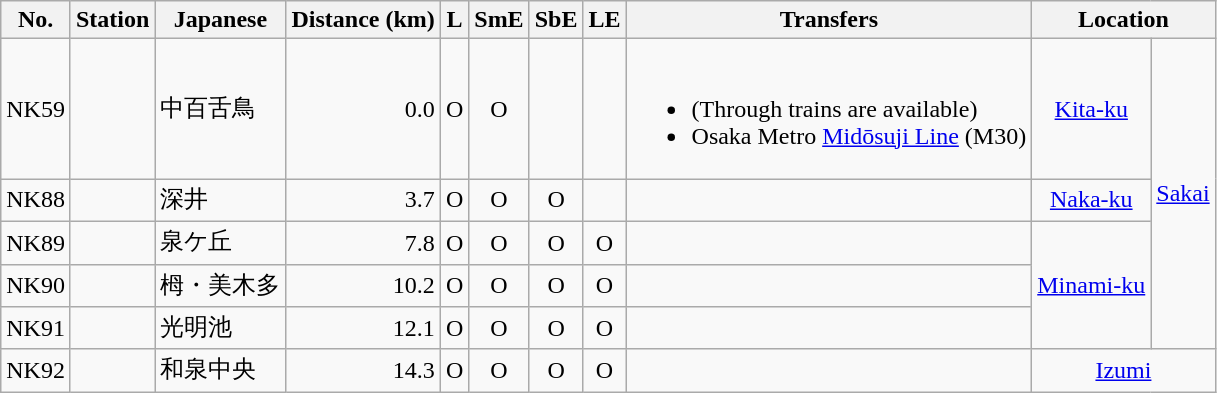<table class="wikitable" style="text-align: center; ">
<tr>
<th>No.</th>
<th>Station</th>
<th>Japanese</th>
<th>Distance (km)</th>
<th>L</th>
<th>SmE</th>
<th>SbE</th>
<th>LE</th>
<th>Transfers</th>
<th colspan=2>Location</th>
</tr>
<tr style="text-align: center; ">
<td>NK59</td>
<td align="left"></td>
<td align="left">中百舌鳥</td>
<td align="right">0.0</td>
<td>O</td>
<td>O</td>
<td></td>
<td></td>
<td align="left"><br><ul><li> (Through trains are available)</li><li> Osaka Metro <a href='#'>Midōsuji Line</a> (M30)</li></ul></td>
<td><a href='#'>Kita-ku</a></td>
<td rowspan=5><a href='#'>Sakai</a></td>
</tr>
<tr style="text-align: center; ">
<td>NK88</td>
<td align="left"></td>
<td align="left">深井</td>
<td align="right">3.7</td>
<td>O</td>
<td>O</td>
<td>O</td>
<td></td>
<td> </td>
<td><a href='#'>Naka-ku</a></td>
</tr>
<tr style="text-align: center; ">
<td>NK89</td>
<td align="left"></td>
<td align="left">泉ケ丘</td>
<td align="right">7.8</td>
<td>O</td>
<td>O</td>
<td>O</td>
<td>O</td>
<td> </td>
<td rowspan="3"><a href='#'>Minami-ku</a></td>
</tr>
<tr style="text-align: center; "!>
<td>NK90</td>
<td align="left"></td>
<td align="left">栂・美木多</td>
<td align="right">10.2</td>
<td>O</td>
<td>O</td>
<td>O</td>
<td>O</td>
<td> </td>
</tr>
<tr>
<td>NK91</td>
<td align="left"></td>
<td align="left">光明池</td>
<td align="right">12.1</td>
<td>O</td>
<td>O</td>
<td>O</td>
<td>O</td>
<td> </td>
</tr>
<tr>
<td>NK92</td>
<td align="left"></td>
<td align="left">和泉中央</td>
<td align="right">14.3</td>
<td>O</td>
<td>O</td>
<td>O</td>
<td>O</td>
<td> </td>
<td colspan=2><a href='#'>Izumi</a></td>
</tr>
</table>
